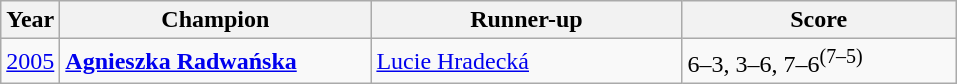<table class="wikitable">
<tr>
<th>Year</th>
<th width="200">Champion</th>
<th width="200">Runner-up</th>
<th width="175">Score</th>
</tr>
<tr>
<td><a href='#'>2005</a></td>
<td> <strong><a href='#'>Agnieszka Radwańska</a></strong></td>
<td> <a href='#'>Lucie Hradecká</a></td>
<td>6–3, 3–6, 7–6<sup>(7–5)</sup></td>
</tr>
</table>
